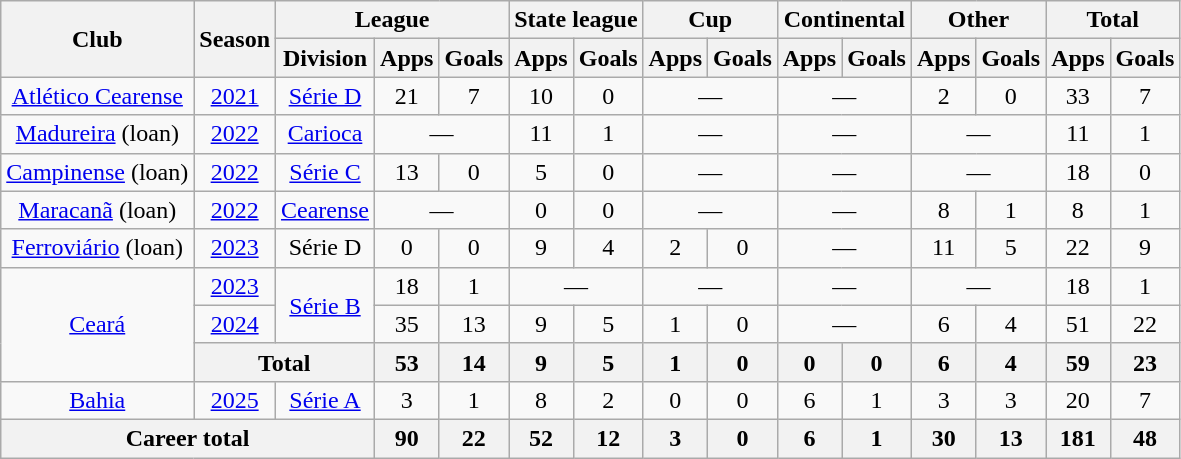<table class="wikitable" style="text-align: center;">
<tr>
<th rowspan="2">Club</th>
<th rowspan="2">Season</th>
<th colspan="3">League</th>
<th colspan="2">State league</th>
<th colspan="2">Cup</th>
<th colspan="2">Continental</th>
<th colspan="2">Other</th>
<th colspan="2">Total</th>
</tr>
<tr>
<th>Division</th>
<th>Apps</th>
<th>Goals</th>
<th>Apps</th>
<th>Goals</th>
<th>Apps</th>
<th>Goals</th>
<th>Apps</th>
<th>Goals</th>
<th>Apps</th>
<th>Goals</th>
<th>Apps</th>
<th>Goals</th>
</tr>
<tr>
<td><a href='#'>Atlético Cearense</a></td>
<td><a href='#'>2021</a></td>
<td><a href='#'>Série D</a></td>
<td>21</td>
<td>7</td>
<td>10</td>
<td>0</td>
<td colspan="2">—</td>
<td colspan="2">—</td>
<td>2</td>
<td>0</td>
<td>33</td>
<td>7</td>
</tr>
<tr>
<td><a href='#'>Madureira</a> (loan)</td>
<td><a href='#'>2022</a></td>
<td><a href='#'>Carioca</a></td>
<td colspan="2">—</td>
<td>11</td>
<td>1</td>
<td colspan="2">—</td>
<td colspan="2">—</td>
<td colspan="2">—</td>
<td>11</td>
<td>1</td>
</tr>
<tr>
<td><a href='#'>Campinense</a> (loan)</td>
<td><a href='#'>2022</a></td>
<td><a href='#'>Série C</a></td>
<td>13</td>
<td>0</td>
<td>5</td>
<td>0</td>
<td colspan="2">—</td>
<td colspan="2">—</td>
<td colspan="2">—</td>
<td>18</td>
<td>0</td>
</tr>
<tr>
<td><a href='#'>Maracanã</a> (loan)</td>
<td><a href='#'>2022</a></td>
<td><a href='#'>Cearense</a></td>
<td colspan="2">—</td>
<td>0</td>
<td>0</td>
<td colspan="2">—</td>
<td colspan="2">—</td>
<td>8</td>
<td>1</td>
<td>8</td>
<td>1</td>
</tr>
<tr>
<td><a href='#'>Ferroviário</a> (loan)</td>
<td><a href='#'>2023</a></td>
<td>Série D</td>
<td>0</td>
<td>0</td>
<td>9</td>
<td>4</td>
<td>2</td>
<td>0</td>
<td colspan="2">—</td>
<td>11</td>
<td>5</td>
<td>22</td>
<td>9</td>
</tr>
<tr>
<td rowspan="3"><a href='#'>Ceará</a></td>
<td><a href='#'>2023</a></td>
<td rowspan="2"><a href='#'>Série B</a></td>
<td>18</td>
<td>1</td>
<td colspan="2">—</td>
<td colspan="2">—</td>
<td colspan="2">—</td>
<td colspan="2">—</td>
<td>18</td>
<td>1</td>
</tr>
<tr>
<td><a href='#'>2024</a></td>
<td>35</td>
<td>13</td>
<td>9</td>
<td>5</td>
<td>1</td>
<td>0</td>
<td colspan="2">—</td>
<td>6</td>
<td>4</td>
<td>51</td>
<td>22</td>
</tr>
<tr>
<th colspan="2"><strong>Total</strong></th>
<th>53</th>
<th>14</th>
<th>9</th>
<th>5</th>
<th>1</th>
<th>0</th>
<th>0</th>
<th>0</th>
<th>6</th>
<th>4</th>
<th>59</th>
<th>23</th>
</tr>
<tr>
<td><a href='#'>Bahia</a></td>
<td><a href='#'>2025</a></td>
<td><a href='#'>Série A</a></td>
<td>3</td>
<td>1</td>
<td>8</td>
<td>2</td>
<td>0</td>
<td>0</td>
<td>6</td>
<td>1</td>
<td>3</td>
<td>3</td>
<td>20</td>
<td>7</td>
</tr>
<tr>
<th colspan="3"><strong>Career total</strong></th>
<th>90</th>
<th>22</th>
<th>52</th>
<th>12</th>
<th>3</th>
<th>0</th>
<th>6</th>
<th>1</th>
<th>30</th>
<th>13</th>
<th>181</th>
<th>48</th>
</tr>
</table>
